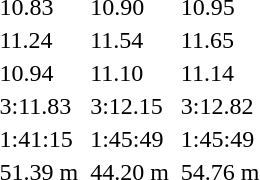<table>
<tr>
<td></td>
<td></td>
<td>10.83</td>
<td></td>
<td>10.90</td>
<td></td>
<td>10.95</td>
</tr>
<tr>
<td></td>
<td></td>
<td>11.24  </td>
<td></td>
<td>11.54  </td>
<td></td>
<td>11.65</td>
</tr>
<tr>
<td></td>
<td></td>
<td>10.94  </td>
<td></td>
<td>11.10</td>
<td></td>
<td>11.14 </td>
</tr>
<tr>
<td></td>
<td></td>
<td>3:11.83</td>
<td></td>
<td>3:12.15</td>
<td></td>
<td>3:12.82</td>
</tr>
<tr>
<td></td>
<td></td>
<td>1:41:15</td>
<td></td>
<td>1:45:49 </td>
<td></td>
<td>1:45:49</td>
</tr>
<tr>
<td></td>
<td></td>
<td>51.39 m</td>
<td></td>
<td>44.20 m </td>
<td></td>
<td>54.76 m</td>
</tr>
</table>
